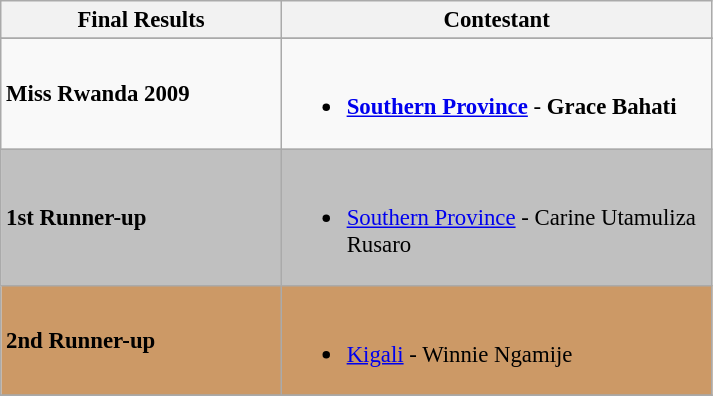<table class="wikitable sortable" style="font-size:95%;">
<tr>
<th width="180">Final Results</th>
<th width="280">Contestant</th>
</tr>
<tr>
</tr>
<tr -bgcolor=gold>
<td><strong>Miss Rwanda 2009</strong></td>
<td><br><ul><li><strong><a href='#'>Southern Province</a></strong> - <strong>Grace Bahati</strong></li></ul></td>
</tr>
<tr bgcolor=silver>
<td><strong>1st Runner-up</strong></td>
<td><br><ul><li><a href='#'>Southern Province</a> - Carine Utamuliza Rusaro</li></ul></td>
</tr>
<tr bgcolor=#cc9966>
<td><strong>2nd Runner-up</strong></td>
<td><br><ul><li><a href='#'>Kigali</a> - Winnie Ngamije</li></ul></td>
</tr>
<tr>
</tr>
</table>
